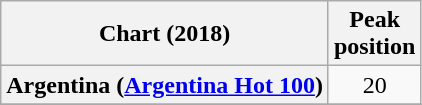<table class="wikitable plainrowheaders" style="text-align:center">
<tr>
<th scope="col">Chart (2018)</th>
<th scope="col">Peak<br> position</th>
</tr>
<tr>
<th scope="row">Argentina (<a href='#'>Argentina Hot 100</a>)</th>
<td>20</td>
</tr>
<tr>
</tr>
</table>
